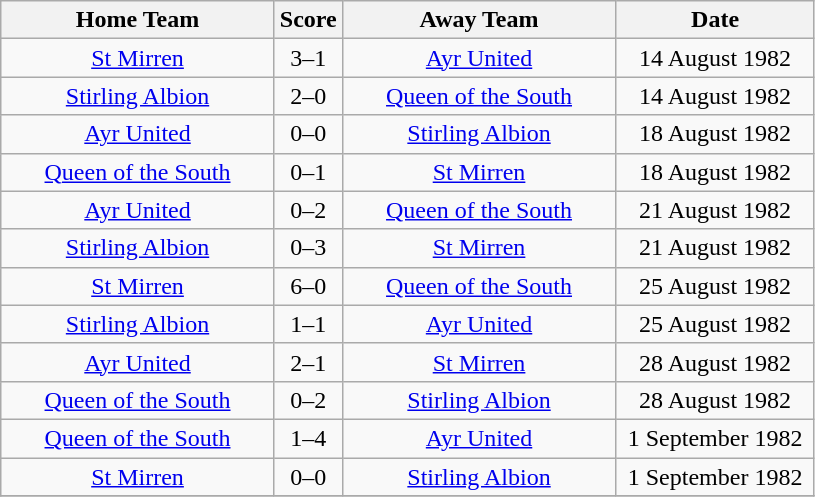<table class="wikitable" style="text-align:center;">
<tr>
<th width=175>Home Team</th>
<th width=20>Score</th>
<th width=175>Away Team</th>
<th width= 125>Date</th>
</tr>
<tr>
<td><a href='#'>St Mirren</a></td>
<td>3–1</td>
<td><a href='#'>Ayr United</a></td>
<td>14 August 1982</td>
</tr>
<tr>
<td><a href='#'>Stirling Albion</a></td>
<td>2–0</td>
<td><a href='#'>Queen of the South</a></td>
<td>14 August 1982</td>
</tr>
<tr>
<td><a href='#'>Ayr United</a></td>
<td>0–0</td>
<td><a href='#'>Stirling Albion</a></td>
<td>18 August 1982</td>
</tr>
<tr>
<td><a href='#'>Queen of the South</a></td>
<td>0–1</td>
<td><a href='#'>St Mirren</a></td>
<td>18 August 1982</td>
</tr>
<tr>
<td><a href='#'>Ayr United</a></td>
<td>0–2</td>
<td><a href='#'>Queen of the South</a></td>
<td>21 August 1982</td>
</tr>
<tr>
<td><a href='#'>Stirling Albion</a></td>
<td>0–3</td>
<td><a href='#'>St Mirren</a></td>
<td>21 August 1982</td>
</tr>
<tr>
<td><a href='#'>St Mirren</a></td>
<td>6–0</td>
<td><a href='#'>Queen of the South</a></td>
<td>25 August 1982</td>
</tr>
<tr>
<td><a href='#'>Stirling Albion</a></td>
<td>1–1</td>
<td><a href='#'>Ayr United</a></td>
<td>25 August 1982</td>
</tr>
<tr>
<td><a href='#'>Ayr United</a></td>
<td>2–1</td>
<td><a href='#'>St Mirren</a></td>
<td>28 August 1982</td>
</tr>
<tr>
<td><a href='#'>Queen of the South</a></td>
<td>0–2</td>
<td><a href='#'>Stirling Albion</a></td>
<td>28 August 1982</td>
</tr>
<tr>
<td><a href='#'>Queen of the South</a></td>
<td>1–4</td>
<td><a href='#'>Ayr United</a></td>
<td>1 September 1982</td>
</tr>
<tr>
<td><a href='#'>St Mirren</a></td>
<td>0–0</td>
<td><a href='#'>Stirling Albion</a></td>
<td>1 September 1982</td>
</tr>
<tr>
</tr>
</table>
